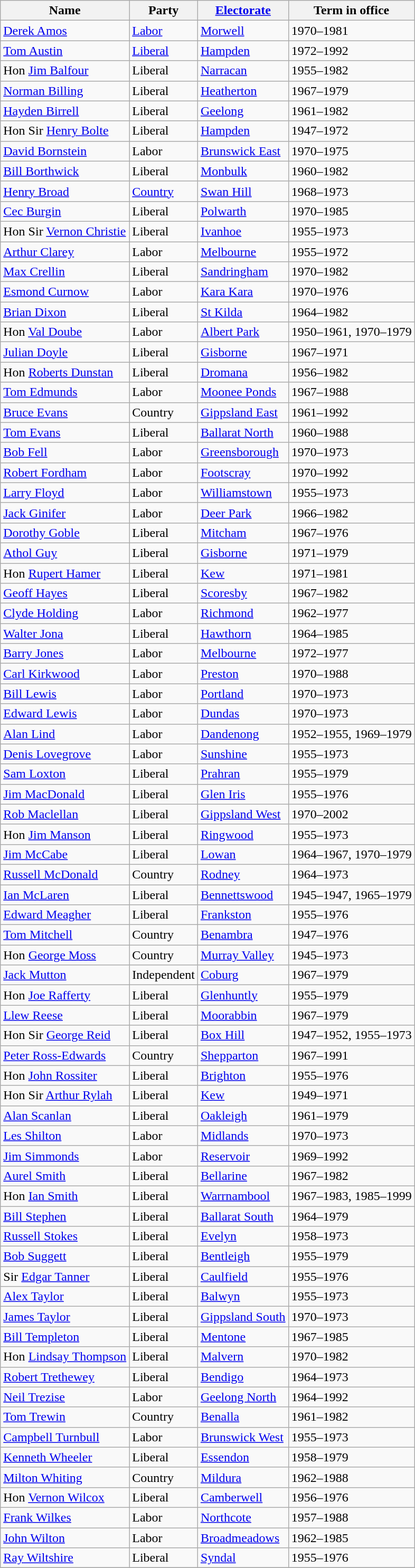<table class="wikitable sortable">
<tr>
<th><strong>Name</strong></th>
<th><strong>Party</strong></th>
<th><strong><a href='#'>Electorate</a></strong></th>
<th><strong>Term in office</strong></th>
</tr>
<tr>
<td><a href='#'>Derek Amos</a></td>
<td><a href='#'>Labor</a></td>
<td><a href='#'>Morwell</a></td>
<td>1970–1981</td>
</tr>
<tr>
<td><a href='#'>Tom Austin</a> </td>
<td><a href='#'>Liberal</a></td>
<td><a href='#'>Hampden</a></td>
<td>1972–1992</td>
</tr>
<tr>
<td>Hon <a href='#'>Jim Balfour</a></td>
<td>Liberal</td>
<td><a href='#'>Narracan</a></td>
<td>1955–1982</td>
</tr>
<tr>
<td><a href='#'>Norman Billing</a></td>
<td>Liberal</td>
<td><a href='#'>Heatherton</a></td>
<td>1967–1979</td>
</tr>
<tr>
<td><a href='#'>Hayden Birrell</a></td>
<td>Liberal</td>
<td><a href='#'>Geelong</a></td>
<td>1961–1982</td>
</tr>
<tr>
<td>Hon Sir <a href='#'>Henry Bolte</a> </td>
<td>Liberal</td>
<td><a href='#'>Hampden</a></td>
<td>1947–1972</td>
</tr>
<tr>
<td><a href='#'>David Bornstein</a></td>
<td>Labor</td>
<td><a href='#'>Brunswick East</a></td>
<td>1970–1975</td>
</tr>
<tr>
<td><a href='#'>Bill Borthwick</a></td>
<td>Liberal</td>
<td><a href='#'>Monbulk</a></td>
<td>1960–1982</td>
</tr>
<tr>
<td><a href='#'>Henry Broad</a></td>
<td><a href='#'>Country</a></td>
<td><a href='#'>Swan Hill</a></td>
<td>1968–1973</td>
</tr>
<tr>
<td><a href='#'>Cec Burgin</a></td>
<td>Liberal</td>
<td><a href='#'>Polwarth</a></td>
<td>1970–1985</td>
</tr>
<tr>
<td>Hon Sir <a href='#'>Vernon Christie</a></td>
<td>Liberal</td>
<td><a href='#'>Ivanhoe</a></td>
<td>1955–1973</td>
</tr>
<tr>
<td><a href='#'>Arthur Clarey</a> </td>
<td>Labor</td>
<td><a href='#'>Melbourne</a></td>
<td>1955–1972</td>
</tr>
<tr>
<td><a href='#'>Max Crellin</a></td>
<td>Liberal</td>
<td><a href='#'>Sandringham</a></td>
<td>1970–1982</td>
</tr>
<tr>
<td><a href='#'>Esmond Curnow</a></td>
<td>Labor</td>
<td><a href='#'>Kara Kara</a></td>
<td>1970–1976</td>
</tr>
<tr>
<td><a href='#'>Brian Dixon</a></td>
<td>Liberal</td>
<td><a href='#'>St Kilda</a></td>
<td>1964–1982</td>
</tr>
<tr>
<td>Hon <a href='#'>Val Doube</a></td>
<td>Labor</td>
<td><a href='#'>Albert Park</a></td>
<td>1950–1961, 1970–1979</td>
</tr>
<tr>
<td><a href='#'>Julian Doyle</a> </td>
<td>Liberal</td>
<td><a href='#'>Gisborne</a></td>
<td>1967–1971</td>
</tr>
<tr>
<td>Hon <a href='#'>Roberts Dunstan</a></td>
<td>Liberal</td>
<td><a href='#'>Dromana</a></td>
<td>1956–1982</td>
</tr>
<tr>
<td><a href='#'>Tom Edmunds</a></td>
<td>Labor</td>
<td><a href='#'>Moonee Ponds</a></td>
<td>1967–1988</td>
</tr>
<tr>
<td><a href='#'>Bruce Evans</a></td>
<td>Country</td>
<td><a href='#'>Gippsland East</a></td>
<td>1961–1992</td>
</tr>
<tr>
<td><a href='#'>Tom Evans</a></td>
<td>Liberal</td>
<td><a href='#'>Ballarat North</a></td>
<td>1960–1988</td>
</tr>
<tr>
<td><a href='#'>Bob Fell</a></td>
<td>Labor</td>
<td><a href='#'>Greensborough</a></td>
<td>1970–1973</td>
</tr>
<tr>
<td><a href='#'>Robert Fordham</a></td>
<td>Labor</td>
<td><a href='#'>Footscray</a></td>
<td>1970–1992</td>
</tr>
<tr>
<td><a href='#'>Larry Floyd</a></td>
<td>Labor</td>
<td><a href='#'>Williamstown</a></td>
<td>1955–1973</td>
</tr>
<tr>
<td><a href='#'>Jack Ginifer</a></td>
<td>Labor</td>
<td><a href='#'>Deer Park</a></td>
<td>1966–1982</td>
</tr>
<tr>
<td><a href='#'>Dorothy Goble</a></td>
<td>Liberal</td>
<td><a href='#'>Mitcham</a></td>
<td>1967–1976</td>
</tr>
<tr>
<td><a href='#'>Athol Guy</a> </td>
<td>Liberal</td>
<td><a href='#'>Gisborne</a></td>
<td>1971–1979</td>
</tr>
<tr>
<td>Hon <a href='#'>Rupert Hamer</a> </td>
<td>Liberal</td>
<td><a href='#'>Kew</a></td>
<td>1971–1981</td>
</tr>
<tr>
<td><a href='#'>Geoff Hayes</a></td>
<td>Liberal</td>
<td><a href='#'>Scoresby</a></td>
<td>1967–1982</td>
</tr>
<tr>
<td><a href='#'>Clyde Holding</a></td>
<td>Labor</td>
<td><a href='#'>Richmond</a></td>
<td>1962–1977</td>
</tr>
<tr>
<td><a href='#'>Walter Jona</a></td>
<td>Liberal</td>
<td><a href='#'>Hawthorn</a></td>
<td>1964–1985</td>
</tr>
<tr>
<td><a href='#'>Barry Jones</a> </td>
<td>Labor</td>
<td><a href='#'>Melbourne</a></td>
<td>1972–1977</td>
</tr>
<tr>
<td><a href='#'>Carl Kirkwood</a></td>
<td>Labor</td>
<td><a href='#'>Preston</a></td>
<td>1970–1988</td>
</tr>
<tr>
<td><a href='#'>Bill Lewis</a></td>
<td>Labor</td>
<td><a href='#'>Portland</a></td>
<td>1970–1973</td>
</tr>
<tr>
<td><a href='#'>Edward Lewis</a></td>
<td>Labor</td>
<td><a href='#'>Dundas</a></td>
<td>1970–1973</td>
</tr>
<tr>
<td><a href='#'>Alan Lind</a></td>
<td>Labor</td>
<td><a href='#'>Dandenong</a></td>
<td>1952–1955, 1969–1979</td>
</tr>
<tr>
<td><a href='#'>Denis Lovegrove</a></td>
<td>Labor</td>
<td><a href='#'>Sunshine</a></td>
<td>1955–1973</td>
</tr>
<tr>
<td><a href='#'>Sam Loxton</a></td>
<td>Liberal</td>
<td><a href='#'>Prahran</a></td>
<td>1955–1979</td>
</tr>
<tr>
<td><a href='#'>Jim MacDonald</a></td>
<td>Liberal</td>
<td><a href='#'>Glen Iris</a></td>
<td>1955–1976</td>
</tr>
<tr>
<td><a href='#'>Rob Maclellan</a></td>
<td>Liberal</td>
<td><a href='#'>Gippsland West</a></td>
<td>1970–2002</td>
</tr>
<tr>
<td>Hon <a href='#'>Jim Manson</a></td>
<td>Liberal</td>
<td><a href='#'>Ringwood</a></td>
<td>1955–1973</td>
</tr>
<tr>
<td><a href='#'>Jim McCabe</a></td>
<td>Liberal</td>
<td><a href='#'>Lowan</a></td>
<td>1964–1967, 1970–1979</td>
</tr>
<tr>
<td><a href='#'>Russell McDonald</a></td>
<td>Country</td>
<td><a href='#'>Rodney</a></td>
<td>1964–1973</td>
</tr>
<tr>
<td><a href='#'>Ian McLaren</a></td>
<td>Liberal</td>
<td><a href='#'>Bennettswood</a></td>
<td>1945–1947, 1965–1979</td>
</tr>
<tr>
<td><a href='#'>Edward Meagher</a></td>
<td>Liberal</td>
<td><a href='#'>Frankston</a></td>
<td>1955–1976</td>
</tr>
<tr>
<td><a href='#'>Tom Mitchell</a></td>
<td>Country</td>
<td><a href='#'>Benambra</a></td>
<td>1947–1976</td>
</tr>
<tr>
<td>Hon <a href='#'>George Moss</a></td>
<td>Country</td>
<td><a href='#'>Murray Valley</a></td>
<td>1945–1973</td>
</tr>
<tr>
<td><a href='#'>Jack Mutton</a></td>
<td>Independent</td>
<td><a href='#'>Coburg</a></td>
<td>1967–1979</td>
</tr>
<tr>
<td>Hon <a href='#'>Joe Rafferty</a></td>
<td>Liberal</td>
<td><a href='#'>Glenhuntly</a></td>
<td>1955–1979</td>
</tr>
<tr>
<td><a href='#'>Llew Reese</a></td>
<td>Liberal</td>
<td><a href='#'>Moorabbin</a></td>
<td>1967–1979</td>
</tr>
<tr>
<td>Hon Sir <a href='#'>George Reid</a></td>
<td>Liberal</td>
<td><a href='#'>Box Hill</a></td>
<td>1947–1952, 1955–1973</td>
</tr>
<tr>
<td><a href='#'>Peter Ross-Edwards</a></td>
<td>Country</td>
<td><a href='#'>Shepparton</a></td>
<td>1967–1991</td>
</tr>
<tr>
<td>Hon <a href='#'>John Rossiter</a></td>
<td>Liberal</td>
<td><a href='#'>Brighton</a></td>
<td>1955–1976</td>
</tr>
<tr>
<td>Hon Sir <a href='#'>Arthur Rylah</a> </td>
<td>Liberal</td>
<td><a href='#'>Kew</a></td>
<td>1949–1971</td>
</tr>
<tr>
<td><a href='#'>Alan Scanlan</a></td>
<td>Liberal</td>
<td><a href='#'>Oakleigh</a></td>
<td>1961–1979</td>
</tr>
<tr>
<td><a href='#'>Les Shilton</a></td>
<td>Labor</td>
<td><a href='#'>Midlands</a></td>
<td>1970–1973</td>
</tr>
<tr>
<td><a href='#'>Jim Simmonds</a></td>
<td>Labor</td>
<td><a href='#'>Reservoir</a></td>
<td>1969–1992</td>
</tr>
<tr>
<td><a href='#'>Aurel Smith</a></td>
<td>Liberal</td>
<td><a href='#'>Bellarine</a></td>
<td>1967–1982</td>
</tr>
<tr>
<td>Hon <a href='#'>Ian Smith</a></td>
<td>Liberal</td>
<td><a href='#'>Warrnambool</a></td>
<td>1967–1983, 1985–1999</td>
</tr>
<tr>
<td><a href='#'>Bill Stephen</a></td>
<td>Liberal</td>
<td><a href='#'>Ballarat South</a></td>
<td>1964–1979</td>
</tr>
<tr>
<td><a href='#'>Russell Stokes</a></td>
<td>Liberal</td>
<td><a href='#'>Evelyn</a></td>
<td>1958–1973</td>
</tr>
<tr>
<td><a href='#'>Bob Suggett</a></td>
<td>Liberal</td>
<td><a href='#'>Bentleigh</a></td>
<td>1955–1979</td>
</tr>
<tr>
<td>Sir <a href='#'>Edgar Tanner</a></td>
<td>Liberal</td>
<td><a href='#'>Caulfield</a></td>
<td>1955–1976</td>
</tr>
<tr>
<td><a href='#'>Alex Taylor</a></td>
<td>Liberal</td>
<td><a href='#'>Balwyn</a></td>
<td>1955–1973</td>
</tr>
<tr>
<td><a href='#'>James Taylor</a></td>
<td>Liberal</td>
<td><a href='#'>Gippsland South</a></td>
<td>1970–1973</td>
</tr>
<tr>
<td><a href='#'>Bill Templeton</a></td>
<td>Liberal</td>
<td><a href='#'>Mentone</a></td>
<td>1967–1985</td>
</tr>
<tr>
<td>Hon <a href='#'>Lindsay Thompson</a></td>
<td>Liberal</td>
<td><a href='#'>Malvern</a></td>
<td>1970–1982</td>
</tr>
<tr>
<td><a href='#'>Robert Trethewey</a></td>
<td>Liberal</td>
<td><a href='#'>Bendigo</a></td>
<td>1964–1973</td>
</tr>
<tr>
<td><a href='#'>Neil Trezise</a></td>
<td>Labor</td>
<td><a href='#'>Geelong North</a></td>
<td>1964–1992</td>
</tr>
<tr>
<td><a href='#'>Tom Trewin</a></td>
<td>Country</td>
<td><a href='#'>Benalla</a></td>
<td>1961–1982</td>
</tr>
<tr>
<td><a href='#'>Campbell Turnbull</a></td>
<td>Labor</td>
<td><a href='#'>Brunswick West</a></td>
<td>1955–1973</td>
</tr>
<tr>
<td><a href='#'>Kenneth Wheeler</a></td>
<td>Liberal</td>
<td><a href='#'>Essendon</a></td>
<td>1958–1979</td>
</tr>
<tr>
<td><a href='#'>Milton Whiting</a></td>
<td>Country</td>
<td><a href='#'>Mildura</a></td>
<td>1962–1988</td>
</tr>
<tr>
<td>Hon <a href='#'>Vernon Wilcox</a></td>
<td>Liberal</td>
<td><a href='#'>Camberwell</a></td>
<td>1956–1976</td>
</tr>
<tr>
<td><a href='#'>Frank Wilkes</a></td>
<td>Labor</td>
<td><a href='#'>Northcote</a></td>
<td>1957–1988</td>
</tr>
<tr>
<td><a href='#'>John Wilton</a></td>
<td>Labor</td>
<td><a href='#'>Broadmeadows</a></td>
<td>1962–1985</td>
</tr>
<tr>
<td><a href='#'>Ray Wiltshire</a></td>
<td>Liberal</td>
<td><a href='#'>Syndal</a></td>
<td>1955–1976</td>
</tr>
<tr>
</tr>
</table>
